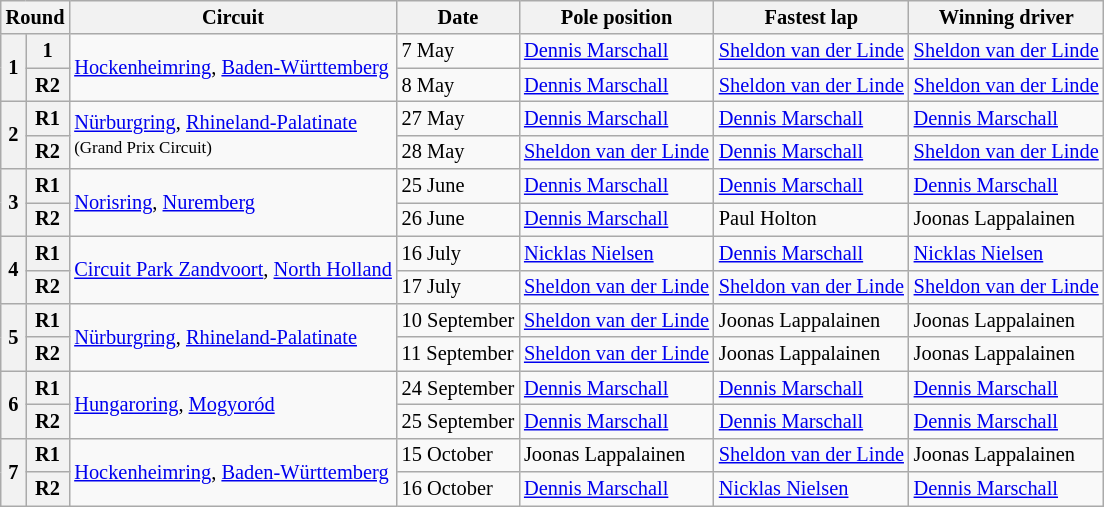<table class="wikitable" style="font-size: 85%;">
<tr>
<th colspan=2>Round</th>
<th>Circuit</th>
<th>Date</th>
<th>Pole position</th>
<th>Fastest lap</th>
<th>Winning driver</th>
</tr>
<tr>
<th rowspan=2>1</th>
<th>1</th>
<td rowspan=2> <a href='#'>Hockenheimring</a>, <a href='#'>Baden-Württemberg</a></td>
<td>7 May</td>
<td> <a href='#'>Dennis Marschall</a></td>
<td> <a href='#'>Sheldon van der Linde</a></td>
<td> <a href='#'>Sheldon van der Linde</a></td>
</tr>
<tr>
<th>R2</th>
<td>8 May</td>
<td> <a href='#'>Dennis Marschall</a></td>
<td> <a href='#'>Sheldon van der Linde</a></td>
<td> <a href='#'>Sheldon van der Linde</a></td>
</tr>
<tr>
<th rowspan=2>2</th>
<th>R1</th>
<td rowspan=2>  <a href='#'>Nürburgring</a>, <a href='#'>Rhineland-Palatinate</a><br><small>(Grand Prix Circuit)</small></td>
<td>27 May</td>
<td> <a href='#'>Dennis Marschall</a></td>
<td> <a href='#'>Dennis Marschall</a></td>
<td> <a href='#'>Dennis Marschall</a></td>
</tr>
<tr>
<th>R2</th>
<td>28 May</td>
<td> <a href='#'>Sheldon van der Linde</a></td>
<td> <a href='#'>Dennis Marschall</a></td>
<td> <a href='#'>Sheldon van der Linde</a></td>
</tr>
<tr>
<th rowspan=2>3</th>
<th>R1</th>
<td rowspan=2> <a href='#'>Norisring</a>, <a href='#'>Nuremberg</a></td>
<td>25 June</td>
<td> <a href='#'>Dennis Marschall</a></td>
<td> <a href='#'>Dennis Marschall</a></td>
<td> <a href='#'>Dennis Marschall</a></td>
</tr>
<tr>
<th>R2</th>
<td>26 June</td>
<td> <a href='#'>Dennis Marschall</a></td>
<td> Paul Holton</td>
<td> Joonas Lappalainen</td>
</tr>
<tr>
<th rowspan=2>4</th>
<th>R1</th>
<td rowspan=2> <a href='#'>Circuit Park Zandvoort</a>, <a href='#'>North Holland</a></td>
<td>16 July</td>
<td> <a href='#'>Nicklas Nielsen</a></td>
<td> <a href='#'>Dennis Marschall</a></td>
<td> <a href='#'>Nicklas Nielsen</a></td>
</tr>
<tr>
<th>R2</th>
<td>17 July</td>
<td> <a href='#'>Sheldon van der Linde</a></td>
<td> <a href='#'>Sheldon van der Linde</a></td>
<td> <a href='#'>Sheldon van der Linde</a></td>
</tr>
<tr>
<th rowspan=2>5</th>
<th>R1</th>
<td rowspan=2>  <a href='#'>Nürburgring</a>, <a href='#'>Rhineland-Palatinate</a></td>
<td>10 September</td>
<td> <a href='#'>Sheldon van der Linde</a></td>
<td> Joonas Lappalainen</td>
<td> Joonas Lappalainen</td>
</tr>
<tr>
<th>R2</th>
<td>11 September</td>
<td> <a href='#'>Sheldon van der Linde</a></td>
<td> Joonas Lappalainen</td>
<td> Joonas Lappalainen</td>
</tr>
<tr>
<th rowspan=2>6</th>
<th>R1</th>
<td rowspan=2> <a href='#'>Hungaroring</a>, <a href='#'>Mogyoród</a></td>
<td>24 September</td>
<td> <a href='#'>Dennis Marschall</a></td>
<td> <a href='#'>Dennis Marschall</a></td>
<td> <a href='#'>Dennis Marschall</a></td>
</tr>
<tr>
<th>R2</th>
<td>25 September</td>
<td> <a href='#'>Dennis Marschall</a></td>
<td> <a href='#'>Dennis Marschall</a></td>
<td> <a href='#'>Dennis Marschall</a></td>
</tr>
<tr>
<th rowspan=2>7</th>
<th>R1</th>
<td rowspan=2> <a href='#'>Hockenheimring</a>, <a href='#'>Baden-Württemberg</a></td>
<td>15 October</td>
<td> Joonas Lappalainen</td>
<td> <a href='#'>Sheldon van der Linde</a></td>
<td> Joonas Lappalainen</td>
</tr>
<tr>
<th>R2</th>
<td>16 October</td>
<td> <a href='#'>Dennis Marschall</a></td>
<td> <a href='#'>Nicklas Nielsen</a></td>
<td> <a href='#'>Dennis Marschall</a></td>
</tr>
</table>
